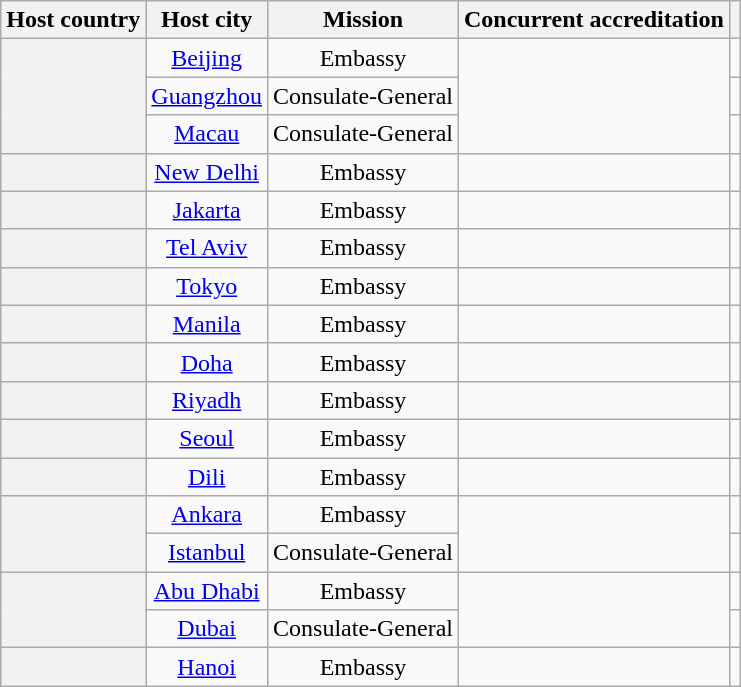<table class="wikitable plainrowheaders" style="text-align:center;">
<tr>
<th scope="col">Host country</th>
<th scope="col">Host city</th>
<th scope="col">Mission</th>
<th scope="col">Concurrent accreditation</th>
<th scope="col"></th>
</tr>
<tr>
<th scope="row" rowspan="3"></th>
<td><a href='#'>Beijing</a></td>
<td>Embassy</td>
<td rowspan="3"></td>
<td></td>
</tr>
<tr>
<td><a href='#'>Guangzhou</a></td>
<td>Consulate-General</td>
<td></td>
</tr>
<tr>
<td><a href='#'>Macau</a></td>
<td>Consulate-General</td>
<td></td>
</tr>
<tr>
<th scope="row"></th>
<td><a href='#'>New Delhi</a></td>
<td>Embassy</td>
<td></td>
<td></td>
</tr>
<tr>
<th scope="row"></th>
<td><a href='#'>Jakarta</a></td>
<td>Embassy</td>
<td></td>
<td></td>
</tr>
<tr>
<th scope="row"></th>
<td><a href='#'>Tel Aviv</a></td>
<td>Embassy</td>
<td></td>
<td></td>
</tr>
<tr>
<th scope="row"></th>
<td><a href='#'>Tokyo</a></td>
<td>Embassy</td>
<td></td>
<td></td>
</tr>
<tr>
<th scope="row"></th>
<td><a href='#'>Manila</a></td>
<td>Embassy</td>
<td></td>
<td></td>
</tr>
<tr>
<th scope="row"></th>
<td><a href='#'>Doha</a></td>
<td>Embassy</td>
<td></td>
<td></td>
</tr>
<tr>
<th scope="row"></th>
<td><a href='#'>Riyadh</a></td>
<td>Embassy</td>
<td></td>
<td></td>
</tr>
<tr>
<th scope="row"></th>
<td><a href='#'>Seoul</a></td>
<td>Embassy</td>
<td></td>
<td></td>
</tr>
<tr>
<th scope="row"></th>
<td><a href='#'>Dili</a></td>
<td>Embassy</td>
<td></td>
<td></td>
</tr>
<tr>
<th scope="row" rowspan="2"></th>
<td><a href='#'>Ankara</a></td>
<td>Embassy</td>
<td rowspan="2"></td>
<td></td>
</tr>
<tr>
<td><a href='#'>Istanbul</a></td>
<td>Consulate-General</td>
<td></td>
</tr>
<tr>
<th scope="row" rowspan="2"></th>
<td><a href='#'>Abu Dhabi</a></td>
<td>Embassy</td>
<td rowspan="2"></td>
<td></td>
</tr>
<tr>
<td><a href='#'>Dubai</a></td>
<td>Consulate-General</td>
<td></td>
</tr>
<tr>
<th scope="row"></th>
<td><a href='#'>Hanoi</a></td>
<td>Embassy</td>
<td></td>
<td></td>
</tr>
</table>
